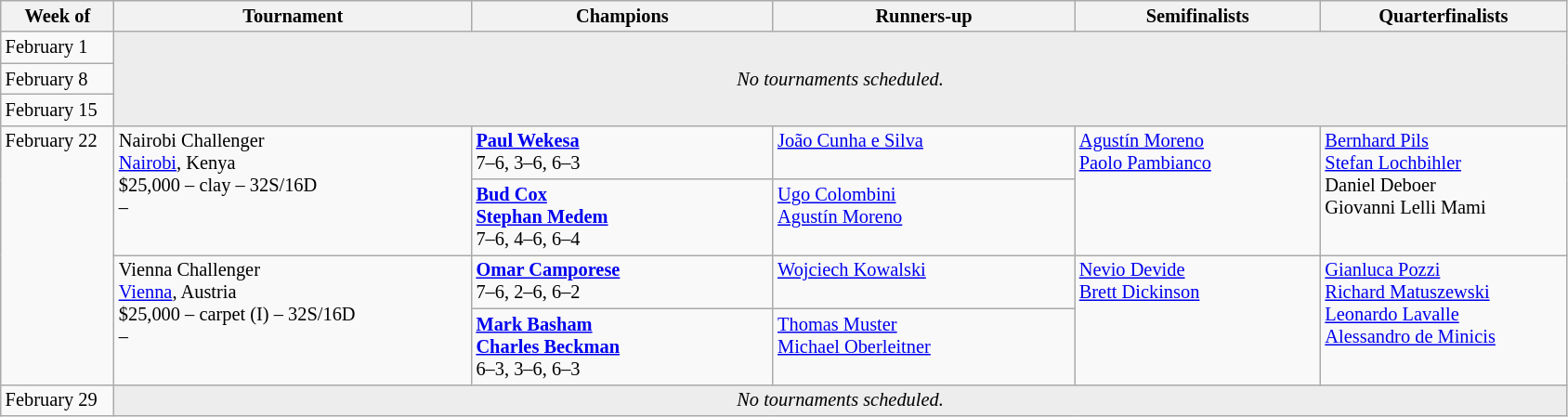<table class="wikitable" style="font-size:85%;">
<tr>
<th width="75">Week of</th>
<th width="250">Tournament</th>
<th width="210">Champions</th>
<th width="210">Runners-up</th>
<th width="170">Semifinalists</th>
<th width="170">Quarterfinalists</th>
</tr>
<tr>
<td>February 1</td>
<td colspan="5" bgcolor="#ededed" rowspan=3 align=center><em>No tournaments scheduled.</em></td>
</tr>
<tr valign="top">
<td>February 8</td>
</tr>
<tr valign="top">
<td>February 15</td>
</tr>
<tr valign="top">
<td rowspan="4">February 22</td>
<td rowspan="2">Nairobi Challenger<br> <a href='#'>Nairobi</a>, Kenya<br>$25,000 – clay – 32S/16D<br>  – </td>
<td> <strong><a href='#'>Paul Wekesa</a></strong> <br>7–6, 3–6, 6–3</td>
<td> <a href='#'>João Cunha e Silva</a></td>
<td rowspan="2"> <a href='#'>Agustín Moreno</a> <br>  <a href='#'>Paolo Pambianco</a></td>
<td rowspan="2"> <a href='#'>Bernhard Pils</a> <br> <a href='#'>Stefan Lochbihler</a> <br> Daniel Deboer <br>  Giovanni Lelli Mami</td>
</tr>
<tr valign="top">
<td> <strong><a href='#'>Bud Cox</a></strong> <br> <strong><a href='#'>Stephan Medem</a></strong><br> 7–6, 4–6, 6–4</td>
<td> <a href='#'>Ugo Colombini</a><br>  <a href='#'>Agustín Moreno</a></td>
</tr>
<tr valign="top">
<td rowspan="2">Vienna Challenger<br> <a href='#'>Vienna</a>, Austria<br>$25,000 – carpet (I) – 32S/16D<br>  – </td>
<td> <strong><a href='#'>Omar Camporese</a></strong> <br>7–6, 2–6, 6–2</td>
<td> <a href='#'>Wojciech Kowalski</a></td>
<td rowspan="2"> <a href='#'>Nevio Devide</a> <br>  <a href='#'>Brett Dickinson</a></td>
<td rowspan="2"> <a href='#'>Gianluca Pozzi</a> <br> <a href='#'>Richard Matuszewski</a> <br> <a href='#'>Leonardo Lavalle</a> <br>  <a href='#'>Alessandro de Minicis</a></td>
</tr>
<tr valign="top">
<td> <strong><a href='#'>Mark Basham</a></strong> <br> <strong><a href='#'>Charles Beckman</a></strong><br> 6–3, 3–6, 6–3</td>
<td> <a href='#'>Thomas Muster</a><br>  <a href='#'>Michael Oberleitner</a></td>
</tr>
<tr valign="top">
<td>February 29</td>
<td colspan="5" bgcolor="#ededed" align=center><em>No tournaments scheduled.</em></td>
</tr>
</table>
